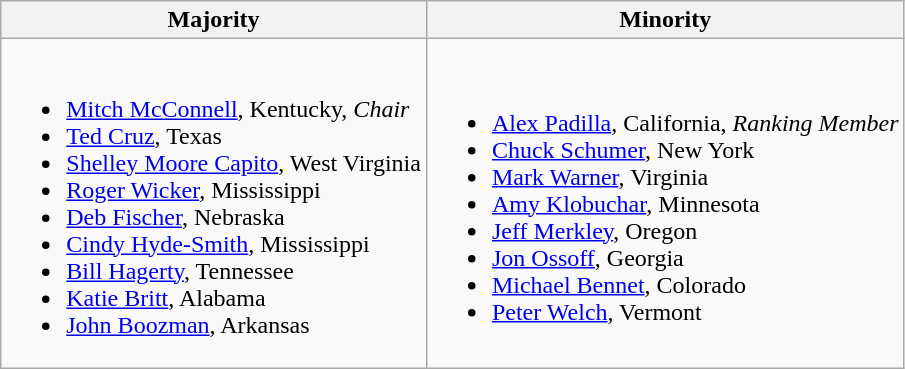<table class=wikitable>
<tr>
<th>Majority</th>
<th>Minority</th>
</tr>
<tr>
<td><br><ul><li><a href='#'>Mitch McConnell</a>, Kentucky, <em>Chair</em></li><li><a href='#'>Ted Cruz</a>, Texas</li><li><a href='#'>Shelley Moore Capito</a>, West Virginia</li><li><a href='#'>Roger Wicker</a>, Mississippi</li><li><a href='#'>Deb Fischer</a>, Nebraska</li><li><a href='#'>Cindy Hyde-Smith</a>, Mississippi</li><li><a href='#'>Bill Hagerty</a>, Tennessee</li><li><a href='#'>Katie Britt</a>, Alabama</li><li><a href='#'>John Boozman</a>, Arkansas</li></ul></td>
<td><br><ul><li><a href='#'>Alex Padilla</a>, California, <em>Ranking Member</em></li><li><a href='#'>Chuck Schumer</a>, New York</li><li><a href='#'>Mark Warner</a>, Virginia</li><li><a href='#'>Amy Klobuchar</a>, Minnesota</li><li><a href='#'>Jeff Merkley</a>, Oregon</li><li><a href='#'>Jon Ossoff</a>, Georgia</li><li><a href='#'>Michael Bennet</a>, Colorado</li><li><a href='#'>Peter Welch</a>, Vermont</li></ul></td>
</tr>
</table>
